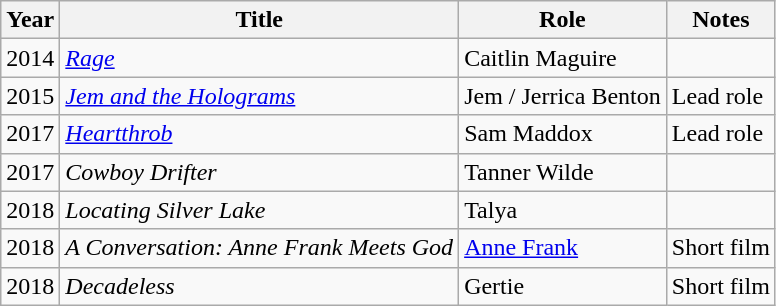<table class="wikitable sortable">
<tr>
<th>Year</th>
<th>Title</th>
<th>Role</th>
<th class="unsortable">Notes</th>
</tr>
<tr>
<td>2014</td>
<td><em><a href='#'>Rage</a></em></td>
<td>Caitlin Maguire</td>
<td></td>
</tr>
<tr>
<td>2015</td>
<td><em><a href='#'>Jem and the Holograms</a></em></td>
<td>Jem / Jerrica Benton</td>
<td>Lead role</td>
</tr>
<tr>
<td>2017</td>
<td><em><a href='#'>Heartthrob</a></em></td>
<td>Sam Maddox</td>
<td>Lead role</td>
</tr>
<tr>
<td>2017</td>
<td><em>Cowboy Drifter</em></td>
<td>Tanner Wilde</td>
<td></td>
</tr>
<tr>
<td>2018</td>
<td><em>Locating Silver Lake</em></td>
<td>Talya</td>
<td></td>
</tr>
<tr>
<td>2018</td>
<td><em>A Conversation: Anne Frank Meets God</em></td>
<td><a href='#'>Anne Frank</a></td>
<td>Short film</td>
</tr>
<tr>
<td>2018</td>
<td><em>Decadeless</em></td>
<td>Gertie</td>
<td>Short film</td>
</tr>
</table>
